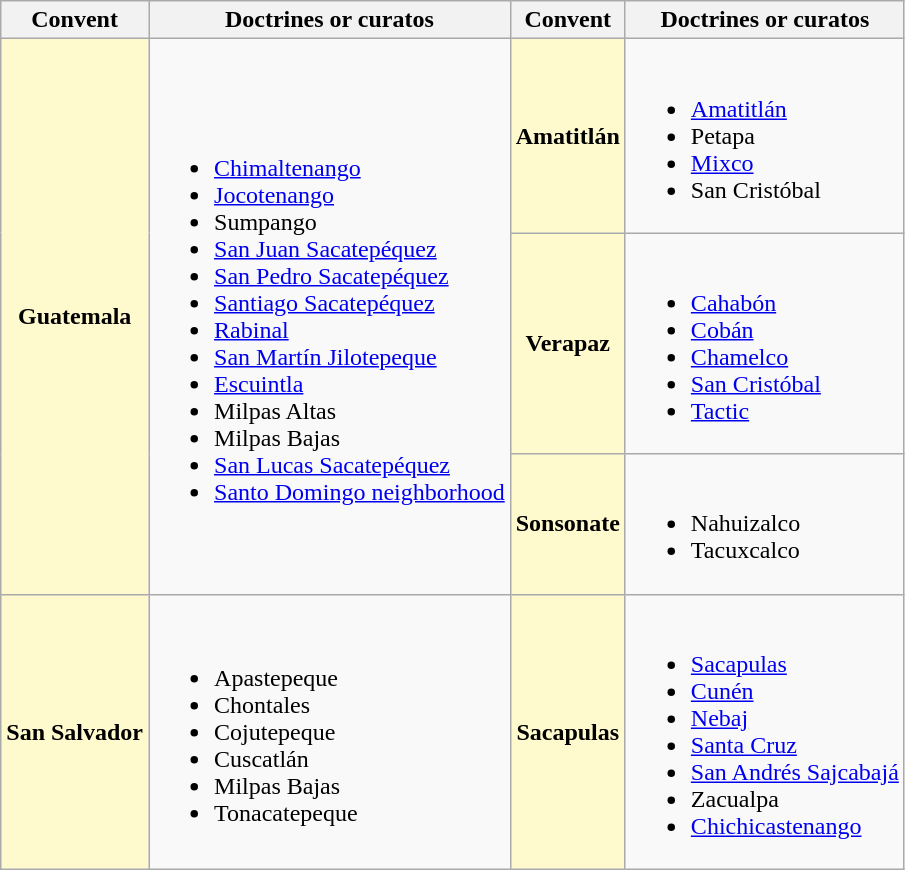<table class="wikitable sortable">
<tr>
<th>Convent</th>
<th>Doctrines or curatos</th>
<th>Convent</th>
<th>Doctrines or curatos</th>
</tr>
<tr>
<th style="background:lemonchiffon;" rowspan=3>Guatemala</th>
<td rowspan=3><br><ul><li><a href='#'>Chimaltenango</a></li><li><a href='#'>Jocotenango</a></li><li>Sumpango</li><li><a href='#'>San Juan Sacatepéquez</a></li><li><a href='#'>San Pedro Sacatepéquez</a></li><li><a href='#'>Santiago Sacatepéquez</a></li><li><a href='#'>Rabinal</a></li><li><a href='#'>San Martín Jilotepeque</a></li><li><a href='#'>Escuintla</a></li><li>Milpas Altas</li><li>Milpas Bajas</li><li><a href='#'>San Lucas Sacatepéquez</a></li><li><a href='#'>Santo Domingo neighborhood</a></li></ul></td>
<th style="background:lemonchiffon;">Amatitlán</th>
<td><br><ul><li><a href='#'>Amatitlán</a></li><li>Petapa</li><li><a href='#'>Mixco</a></li><li>San Cristóbal</li></ul></td>
</tr>
<tr>
<th style="background:lemonchiffon;">Verapaz</th>
<td><br><ul><li><a href='#'>Cahabón</a></li><li><a href='#'>Cobán</a></li><li><a href='#'>Chamelco</a></li><li><a href='#'>San Cristóbal</a></li><li><a href='#'>Tactic</a></li></ul></td>
</tr>
<tr>
<th style="background:lemonchiffon;">Sonsonate</th>
<td><br><ul><li>Nahuizalco</li><li>Tacuxcalco</li></ul></td>
</tr>
<tr>
<th style="background:lemonchiffon;">San Salvador</th>
<td><br><ul><li>Apastepeque</li><li>Chontales</li><li>Cojutepeque</li><li>Cuscatlán</li><li>Milpas Bajas</li><li>Tonacatepeque</li></ul></td>
<th style="background:lemonchiffon;">Sacapulas</th>
<td><br><ul><li><a href='#'>Sacapulas</a></li><li><a href='#'>Cunén</a></li><li><a href='#'>Nebaj</a></li><li><a href='#'>Santa Cruz</a></li><li><a href='#'>San Andrés Sajcabajá</a></li><li>Zacualpa</li><li><a href='#'>Chichicastenango</a></li></ul></td>
</tr>
</table>
